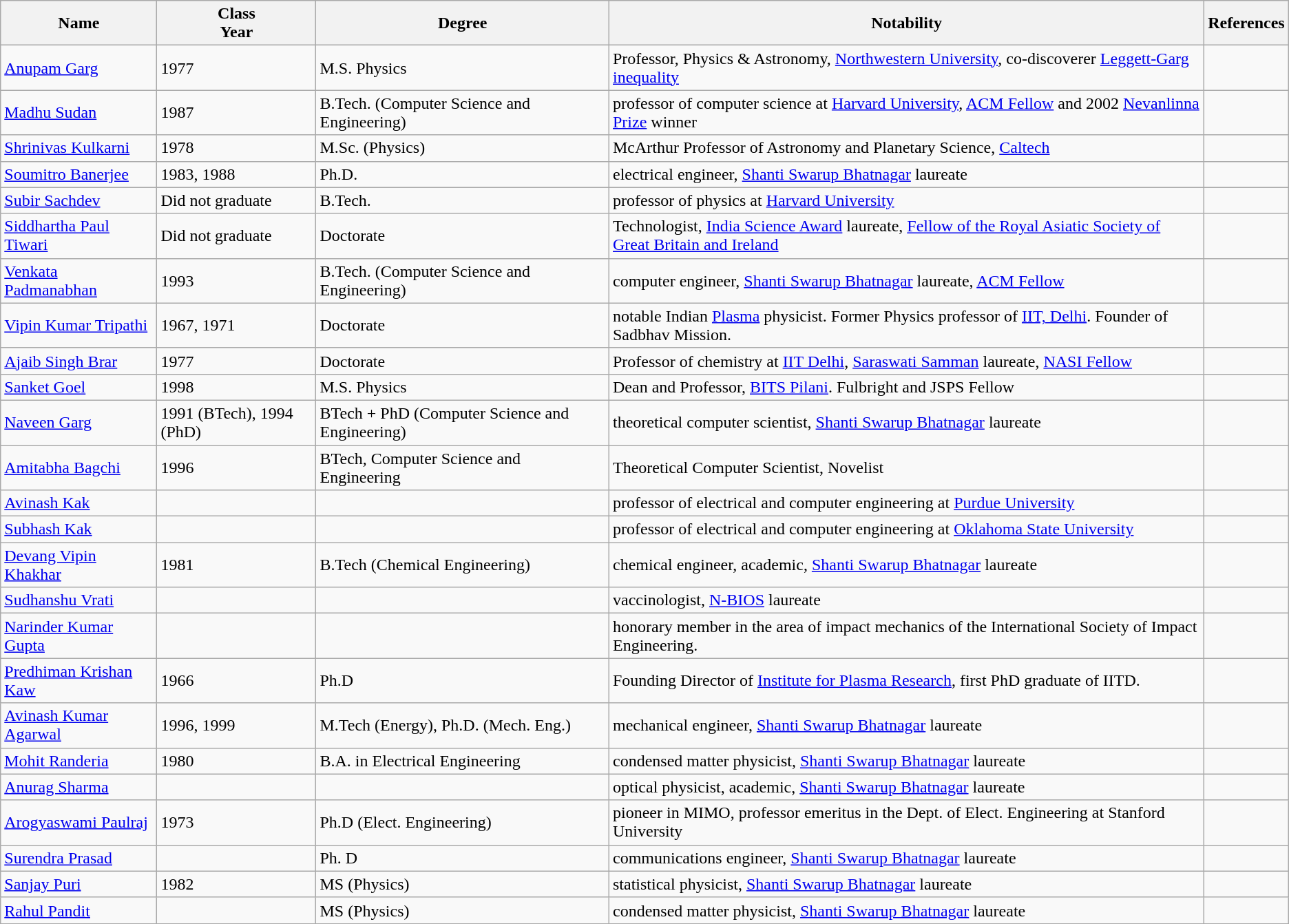<table class="wikitable">
<tr>
<th>Name</th>
<th>Class<br>Year</th>
<th>Degree</th>
<th>Notability</th>
<th>References</th>
</tr>
<tr>
<td><a href='#'>Anupam Garg</a></td>
<td>1977</td>
<td>M.S. Physics</td>
<td>Professor, Physics & Astronomy, <a href='#'>Northwestern University</a>, co-discoverer <a href='#'>Leggett-Garg inequality</a></td>
<td></td>
</tr>
<tr>
<td><a href='#'>Madhu Sudan</a></td>
<td>1987</td>
<td>B.Tech. (Computer Science and Engineering)</td>
<td>professor of computer science at <a href='#'>Harvard University</a>, <a href='#'>ACM Fellow</a> and 2002 <a href='#'>Nevanlinna Prize</a> winner</td>
<td></td>
</tr>
<tr>
<td><a href='#'>Shrinivas Kulkarni</a></td>
<td>1978</td>
<td>M.Sc. (Physics)</td>
<td>McArthur Professor of Astronomy and Planetary Science, <a href='#'>Caltech</a></td>
<td></td>
</tr>
<tr>
<td><a href='#'>Soumitro Banerjee</a></td>
<td>1983, 1988</td>
<td>Ph.D.</td>
<td>electrical engineer, <a href='#'>Shanti Swarup Bhatnagar</a> laureate</td>
<td></td>
</tr>
<tr>
<td><a href='#'>Subir Sachdev</a></td>
<td>Did not graduate</td>
<td>B.Tech.</td>
<td>professor of physics at <a href='#'>Harvard University</a></td>
<td></td>
</tr>
<tr>
<td><a href='#'>Siddhartha Paul Tiwari</a></td>
<td>Did not graduate</td>
<td>Doctorate</td>
<td>Technologist, <a href='#'>India Science Award</a> laureate, <a href='#'>Fellow of the Royal Asiatic Society of Great Britain and Ireland</a></td>
<td></td>
</tr>
<tr>
<td><a href='#'>Venkata Padmanabhan</a></td>
<td>1993</td>
<td>B.Tech. (Computer Science and Engineering)</td>
<td>computer engineer, <a href='#'>Shanti Swarup Bhatnagar</a> laureate, <a href='#'>ACM Fellow</a></td>
<td></td>
</tr>
<tr>
<td><a href='#'>Vipin Kumar Tripathi</a></td>
<td>1967, 1971</td>
<td>Doctorate</td>
<td>notable Indian <a href='#'>Plasma</a> physicist. Former Physics professor of <a href='#'>IIT, Delhi</a>. Founder of Sadbhav Mission.</td>
<td></td>
</tr>
<tr>
<td><a href='#'>Ajaib Singh Brar</a></td>
<td>1977</td>
<td>Doctorate</td>
<td>Professor of chemistry at <a href='#'>IIT Delhi</a>, <a href='#'>Saraswati Samman</a> laureate, <a href='#'>NASI Fellow</a></td>
<td></td>
</tr>
<tr>
<td><a href='#'>Sanket Goel</a></td>
<td>1998</td>
<td>M.S. Physics</td>
<td>Dean and Professor, <a href='#'>BITS Pilani</a>. Fulbright and JSPS Fellow</td>
<td></td>
</tr>
<tr>
<td><a href='#'>Naveen Garg</a></td>
<td>1991 (BTech), 1994 (PhD)</td>
<td>BTech + PhD (Computer Science and Engineering)</td>
<td>theoretical computer scientist, <a href='#'>Shanti Swarup Bhatnagar</a> laureate</td>
<td></td>
</tr>
<tr>
<td><a href='#'>Amitabha Bagchi</a></td>
<td>1996</td>
<td>BTech, Computer Science and Engineering</td>
<td>Theoretical Computer Scientist, Novelist</td>
<td></td>
</tr>
<tr>
<td><a href='#'>Avinash Kak</a></td>
<td></td>
<td></td>
<td>professor of electrical and computer engineering at <a href='#'>Purdue University</a></td>
<td></td>
</tr>
<tr>
<td><a href='#'>Subhash Kak</a></td>
<td></td>
<td></td>
<td>professor of electrical and computer engineering at <a href='#'>Oklahoma State University</a></td>
<td></td>
</tr>
<tr>
<td><a href='#'>Devang Vipin Khakhar</a></td>
<td>1981</td>
<td>B.Tech (Chemical Engineering)</td>
<td>chemical engineer, academic, <a href='#'>Shanti Swarup Bhatnagar</a> laureate</td>
<td></td>
</tr>
<tr>
<td><a href='#'>Sudhanshu Vrati</a></td>
<td></td>
<td></td>
<td>vaccinologist, <a href='#'>N-BIOS</a> laureate</td>
<td></td>
</tr>
<tr>
<td><a href='#'>Narinder Kumar Gupta</a></td>
<td></td>
<td></td>
<td>honorary member in the area of impact mechanics of the International Society of Impact Engineering.</td>
<td></td>
</tr>
<tr>
<td><a href='#'>Predhiman Krishan Kaw</a></td>
<td>1966</td>
<td>Ph.D</td>
<td>Founding Director of <a href='#'>Institute for Plasma Research</a>, first PhD graduate of IITD.</td>
<td></td>
</tr>
<tr>
<td><a href='#'>Avinash Kumar Agarwal</a></td>
<td>1996, 1999</td>
<td>M.Tech (Energy), Ph.D. (Mech. Eng.)</td>
<td>mechanical engineer, <a href='#'>Shanti Swarup Bhatnagar</a> laureate</td>
<td></td>
</tr>
<tr>
<td><a href='#'>Mohit Randeria</a></td>
<td>1980</td>
<td>B.A. in Electrical Engineering</td>
<td>condensed matter physicist, <a href='#'>Shanti Swarup Bhatnagar</a> laureate</td>
<td></td>
</tr>
<tr>
<td><a href='#'>Anurag Sharma</a></td>
<td></td>
<td></td>
<td>optical physicist, academic, <a href='#'>Shanti Swarup Bhatnagar</a> laureate</td>
<td></td>
</tr>
<tr>
<td><a href='#'>Arogyaswami Paulraj</a></td>
<td>1973</td>
<td>Ph.D (Elect. Engineering)</td>
<td>pioneer in MIMO, professor emeritus in the Dept. of Elect. Engineering at Stanford University</td>
<td></td>
</tr>
<tr>
<td><a href='#'>Surendra Prasad</a></td>
<td></td>
<td>Ph. D</td>
<td>communications engineer, <a href='#'>Shanti Swarup Bhatnagar</a> laureate</td>
<td></td>
</tr>
<tr>
<td><a href='#'>Sanjay Puri</a></td>
<td>1982</td>
<td>MS (Physics)</td>
<td>statistical physicist, <a href='#'>Shanti Swarup Bhatnagar</a> laureate</td>
<td></td>
</tr>
<tr>
<td><a href='#'>Rahul Pandit</a></td>
<td></td>
<td>MS (Physics)</td>
<td>condensed matter physicist, <a href='#'>Shanti Swarup Bhatnagar</a> laureate</td>
<td></td>
</tr>
<tr>
</tr>
</table>
